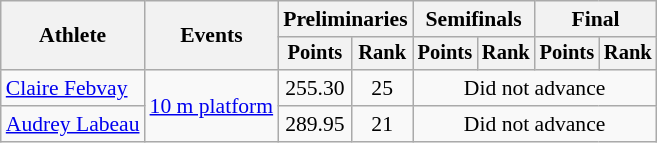<table class=wikitable style="font-size:90%">
<tr>
<th rowspan="2">Athlete</th>
<th rowspan="2">Events</th>
<th colspan="2">Preliminaries</th>
<th colspan="2">Semifinals</th>
<th colspan="2">Final</th>
</tr>
<tr style="font-size:95%">
<th>Points</th>
<th>Rank</th>
<th>Points</th>
<th>Rank</th>
<th>Points</th>
<th>Rank</th>
</tr>
<tr align=center>
<td align=left><a href='#'>Claire Febvay</a></td>
<td align=left rowspan=2><a href='#'>10 m platform</a></td>
<td>255.30</td>
<td>25</td>
<td colspan=4>Did not advance</td>
</tr>
<tr align=center>
<td align=left><a href='#'>Audrey Labeau</a></td>
<td>289.95</td>
<td>21</td>
<td colspan=4>Did not advance</td>
</tr>
</table>
